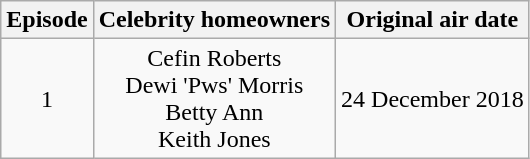<table class="wikitable" style="text-align:center;">
<tr>
<th>Episode</th>
<th>Celebrity homeowners</th>
<th>Original air date</th>
</tr>
<tr>
<td>1</td>
<td>Cefin Roberts<br>Dewi 'Pws' Morris<br>Betty Ann<br>Keith Jones</td>
<td>24 December 2018</td>
</tr>
</table>
